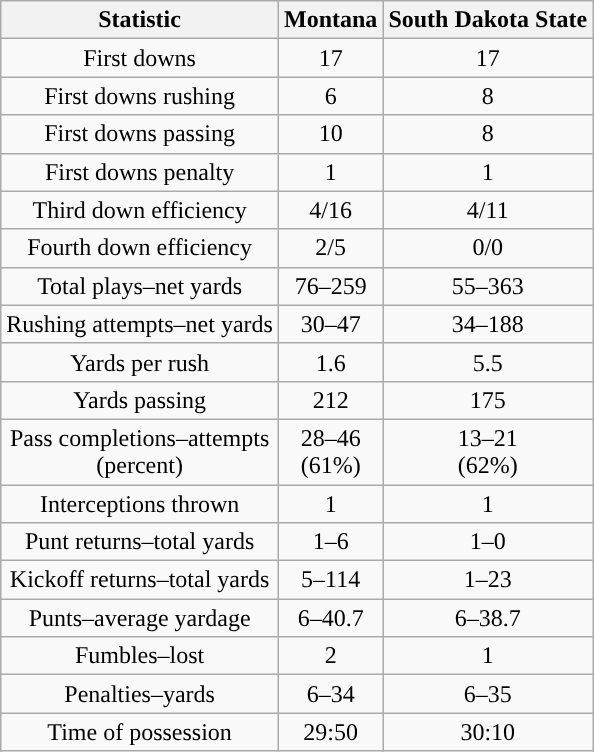<table class="wikitable" style="text-align:center;">
<tr>
<th>Statistic</th>
<th><strong>Montana</strong></th>
<th><strong>South Dakota State</strong></th>
</tr>
<tr>
<td>First downs</td>
<td>17</td>
<td>17</td>
</tr>
<tr>
<td>First downs rushing</td>
<td>6</td>
<td>8</td>
</tr>
<tr>
<td>First downs passing</td>
<td>10</td>
<td>8</td>
</tr>
<tr>
<td>First downs penalty</td>
<td>1</td>
<td>1</td>
</tr>
<tr>
<td>Third down efficiency</td>
<td>4/16</td>
<td>4/11</td>
</tr>
<tr>
<td>Fourth down efficiency</td>
<td>2/5</td>
<td>0/0</td>
</tr>
<tr>
<td>Total plays–net yards</td>
<td>76–259</td>
<td>55–363</td>
</tr>
<tr>
<td>Rushing attempts–net yards</td>
<td>30–47</td>
<td>34–188</td>
</tr>
<tr>
<td>Yards per rush</td>
<td>1.6</td>
<td>5.5</td>
</tr>
<tr>
<td>Yards passing</td>
<td>212</td>
<td>175</td>
</tr>
<tr>
<td>Pass completions–attempts<br>(percent)</td>
<td>28–46<br>(61%)</td>
<td>13–21<br>(62%)</td>
</tr>
<tr>
<td>Interceptions thrown</td>
<td>1</td>
<td>1</td>
</tr>
<tr>
<td>Punt returns–total yards</td>
<td>1–6</td>
<td>1–0</td>
</tr>
<tr>
<td>Kickoff returns–total yards</td>
<td>5–114</td>
<td>1–23</td>
</tr>
<tr>
<td>Punts–average yardage</td>
<td>6–40.7</td>
<td>6–38.7</td>
</tr>
<tr>
<td>Fumbles–lost</td>
<td>2</td>
<td>1</td>
</tr>
<tr>
<td>Penalties–yards</td>
<td>6–34</td>
<td>6–35</td>
</tr>
<tr>
<td>Time of possession</td>
<td>29:50</td>
<td>30:10</td>
</tr>
</table>
